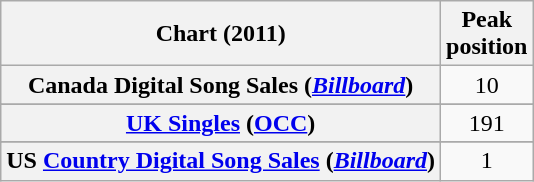<table class="wikitable sortable plainrowheaders">
<tr>
<th>Chart (2011)</th>
<th>Peak<br>position</th>
</tr>
<tr>
<th scope="row">Canada Digital Song Sales (<em><a href='#'>Billboard</a></em>)</th>
<td style="text-align:center;">10</td>
</tr>
<tr>
</tr>
<tr>
<th scope="row"><a href='#'>UK Singles</a> (<a href='#'>OCC</a>)</th>
<td style="text-align:center;">191</td>
</tr>
<tr>
</tr>
<tr>
</tr>
<tr>
<th scope="row">US <a href='#'>Country Digital Song Sales</a> (<em><a href='#'>Billboard</a></em>)</th>
<td style="text-align:center;">1</td>
</tr>
</table>
